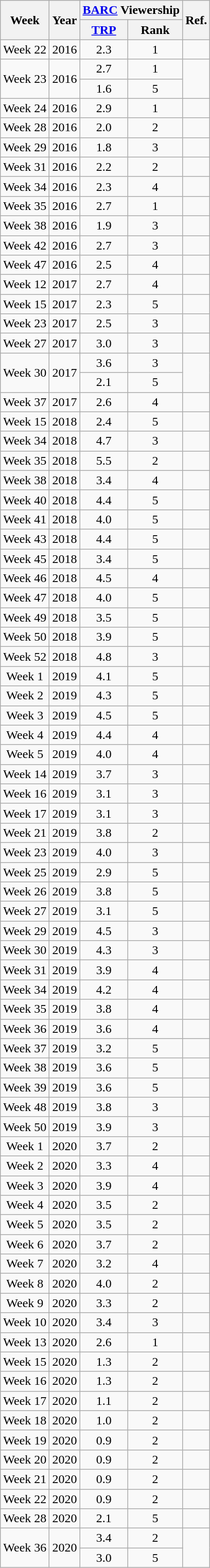<table class="wikitable sortable" style="text-align:center">
<tr>
<th rowspan="2">Week</th>
<th rowspan="2">Year</th>
<th colspan="2"><a href='#'>BARC</a> Viewership</th>
<th rowspan="2">Ref.</th>
</tr>
<tr>
<th><a href='#'>TRP</a></th>
<th>Rank</th>
</tr>
<tr>
<td>Week 22</td>
<td>2016</td>
<td>2.3</td>
<td>1</td>
<td></td>
</tr>
<tr>
<td rowspan="2">Week 23</td>
<td rowspan="2">2016</td>
<td>2.7</td>
<td>1</td>
<td rowspan="2"></td>
</tr>
<tr>
<td>1.6</td>
<td>5</td>
</tr>
<tr>
<td>Week 24</td>
<td>2016</td>
<td>2.9</td>
<td>1</td>
<td></td>
</tr>
<tr>
<td>Week 28</td>
<td>2016</td>
<td>2.0</td>
<td>2</td>
<td></td>
</tr>
<tr>
<td>Week 29</td>
<td>2016</td>
<td>1.8</td>
<td>3</td>
<td></td>
</tr>
<tr>
<td>Week 31</td>
<td>2016</td>
<td>2.2</td>
<td>2</td>
<td></td>
</tr>
<tr>
<td>Week 34</td>
<td>2016</td>
<td>2.3</td>
<td>4</td>
<td></td>
</tr>
<tr>
<td>Week 35</td>
<td>2016</td>
<td>2.7</td>
<td>1</td>
<td></td>
</tr>
<tr>
<td>Week 38</td>
<td>2016</td>
<td>1.9</td>
<td>3</td>
<td></td>
</tr>
<tr>
<td>Week 42</td>
<td>2016</td>
<td>2.7</td>
<td>3</td>
<td></td>
</tr>
<tr>
<td>Week 47</td>
<td>2016</td>
<td>2.5</td>
<td>4</td>
<td></td>
</tr>
<tr>
<td>Week 12</td>
<td>2017</td>
<td>2.7</td>
<td>4</td>
<td></td>
</tr>
<tr>
<td>Week 15</td>
<td>2017</td>
<td>2.3</td>
<td>5</td>
<td></td>
</tr>
<tr>
<td>Week 23</td>
<td>2017</td>
<td>2.5</td>
<td>3</td>
<td></td>
</tr>
<tr>
<td>Week 27</td>
<td>2017</td>
<td>3.0</td>
<td>3</td>
<td></td>
</tr>
<tr>
<td rowspan="2">Week 30</td>
<td rowspan="2">2017</td>
<td>3.6</td>
<td>3</td>
<td rowspan="2"></td>
</tr>
<tr>
<td>2.1</td>
<td>5</td>
</tr>
<tr>
<td>Week 37</td>
<td>2017</td>
<td>2.6</td>
<td>4</td>
<td></td>
</tr>
<tr>
<td>Week 15</td>
<td>2018</td>
<td>2.4</td>
<td>5</td>
<td></td>
</tr>
<tr>
<td>Week 34</td>
<td>2018</td>
<td>4.7</td>
<td>3</td>
<td></td>
</tr>
<tr>
<td>Week 35</td>
<td>2018</td>
<td>5.5</td>
<td>2</td>
<td></td>
</tr>
<tr>
<td>Week 38</td>
<td>2018</td>
<td>3.4</td>
<td>4</td>
<td></td>
</tr>
<tr>
<td>Week 40</td>
<td>2018</td>
<td>4.4</td>
<td>5</td>
<td></td>
</tr>
<tr>
<td>Week 41</td>
<td>2018</td>
<td>4.0</td>
<td>5</td>
<td></td>
</tr>
<tr>
<td>Week 43</td>
<td>2018</td>
<td>4.4</td>
<td>5</td>
<td></td>
</tr>
<tr>
<td>Week 45</td>
<td>2018</td>
<td>3.4</td>
<td>5</td>
<td></td>
</tr>
<tr>
<td>Week 46</td>
<td>2018</td>
<td>4.5</td>
<td>4</td>
<td></td>
</tr>
<tr>
<td>Week 47</td>
<td>2018</td>
<td>4.0</td>
<td>5</td>
<td></td>
</tr>
<tr>
<td>Week 49</td>
<td>2018</td>
<td>3.5</td>
<td>5</td>
<td></td>
</tr>
<tr>
<td>Week 50</td>
<td>2018</td>
<td>3.9</td>
<td>5</td>
<td></td>
</tr>
<tr>
<td>Week 52</td>
<td>2018</td>
<td>4.8</td>
<td>3</td>
<td></td>
</tr>
<tr>
<td>Week 1</td>
<td>2019</td>
<td>4.1</td>
<td>5</td>
<td></td>
</tr>
<tr>
<td>Week 2</td>
<td>2019</td>
<td>4.3</td>
<td>5</td>
<td></td>
</tr>
<tr>
<td>Week 3</td>
<td>2019</td>
<td>4.5</td>
<td>5</td>
<td></td>
</tr>
<tr>
<td>Week 4</td>
<td>2019</td>
<td>4.4</td>
<td>4</td>
<td></td>
</tr>
<tr>
<td>Week 5</td>
<td>2019</td>
<td>4.0</td>
<td>4</td>
<td></td>
</tr>
<tr>
<td>Week 14</td>
<td>2019</td>
<td>3.7</td>
<td>3</td>
<td></td>
</tr>
<tr>
<td>Week 16</td>
<td>2019</td>
<td>3.1</td>
<td>3</td>
<td></td>
</tr>
<tr>
<td>Week 17</td>
<td>2019</td>
<td>3.1</td>
<td>3</td>
<td></td>
</tr>
<tr>
<td>Week 21</td>
<td>2019</td>
<td>3.8</td>
<td>2</td>
<td></td>
</tr>
<tr>
<td>Week 23</td>
<td>2019</td>
<td>4.0</td>
<td>3</td>
<td></td>
</tr>
<tr>
<td>Week 25</td>
<td>2019</td>
<td>2.9</td>
<td>5</td>
<td></td>
</tr>
<tr>
<td>Week 26</td>
<td>2019</td>
<td>3.8</td>
<td>5</td>
<td></td>
</tr>
<tr>
<td>Week 27</td>
<td>2019</td>
<td>3.1</td>
<td>5</td>
<td></td>
</tr>
<tr>
<td>Week 29</td>
<td>2019</td>
<td>4.5</td>
<td>3</td>
<td></td>
</tr>
<tr>
<td>Week 30</td>
<td>2019</td>
<td>4.3</td>
<td>3</td>
<td></td>
</tr>
<tr>
<td>Week 31</td>
<td>2019</td>
<td>3.9</td>
<td>4</td>
<td></td>
</tr>
<tr>
<td>Week 34</td>
<td>2019</td>
<td>4.2</td>
<td>4</td>
<td></td>
</tr>
<tr>
<td>Week 35</td>
<td>2019</td>
<td>3.8</td>
<td>4</td>
<td></td>
</tr>
<tr>
<td>Week 36</td>
<td>2019</td>
<td>3.6</td>
<td>4</td>
<td></td>
</tr>
<tr>
<td>Week 37</td>
<td>2019</td>
<td>3.2</td>
<td>5</td>
<td></td>
</tr>
<tr>
<td>Week 38</td>
<td>2019</td>
<td>3.6</td>
<td>5</td>
<td></td>
</tr>
<tr>
<td>Week 39</td>
<td>2019</td>
<td>3.6</td>
<td>5</td>
<td></td>
</tr>
<tr>
<td>Week 48</td>
<td>2019</td>
<td>3.8</td>
<td>3</td>
<td></td>
</tr>
<tr>
<td>Week 50</td>
<td>2019</td>
<td>3.9</td>
<td>3</td>
<td></td>
</tr>
<tr>
<td>Week 1</td>
<td>2020</td>
<td>3.7</td>
<td>2</td>
<td></td>
</tr>
<tr>
<td>Week 2</td>
<td>2020</td>
<td>3.3</td>
<td>4</td>
<td></td>
</tr>
<tr>
<td>Week 3</td>
<td>2020</td>
<td>3.9</td>
<td>4</td>
<td></td>
</tr>
<tr>
<td>Week 4</td>
<td>2020</td>
<td>3.5</td>
<td>2</td>
<td></td>
</tr>
<tr>
<td>Week 5</td>
<td>2020</td>
<td>3.5</td>
<td>2</td>
<td></td>
</tr>
<tr>
<td>Week 6</td>
<td>2020</td>
<td>3.7</td>
<td>2</td>
<td></td>
</tr>
<tr>
<td>Week 7</td>
<td>2020</td>
<td>3.2</td>
<td>4</td>
<td></td>
</tr>
<tr>
<td>Week 8</td>
<td>2020</td>
<td>4.0</td>
<td>2</td>
<td></td>
</tr>
<tr>
<td>Week 9</td>
<td>2020</td>
<td>3.3</td>
<td>2</td>
<td></td>
</tr>
<tr>
<td>Week 10</td>
<td>2020</td>
<td>3.4</td>
<td>3</td>
<td></td>
</tr>
<tr>
<td>Week 13</td>
<td>2020</td>
<td>2.6</td>
<td>1</td>
<td></td>
</tr>
<tr>
<td>Week 15</td>
<td>2020</td>
<td>1.3</td>
<td>2</td>
<td></td>
</tr>
<tr>
<td>Week 16</td>
<td>2020</td>
<td>1.3</td>
<td>2</td>
<td></td>
</tr>
<tr>
<td>Week 17</td>
<td>2020</td>
<td>1.1</td>
<td>2</td>
<td></td>
</tr>
<tr>
<td>Week 18</td>
<td>2020</td>
<td>1.0</td>
<td>2</td>
<td></td>
</tr>
<tr>
<td>Week 19</td>
<td>2020</td>
<td>0.9</td>
<td>2</td>
<td></td>
</tr>
<tr>
<td>Week 20</td>
<td>2020</td>
<td>0.9</td>
<td>2</td>
<td></td>
</tr>
<tr>
<td>Week 21</td>
<td>2020</td>
<td>0.9</td>
<td>2</td>
<td></td>
</tr>
<tr>
<td>Week 22</td>
<td>2020</td>
<td>0.9</td>
<td>2</td>
<td></td>
</tr>
<tr>
<td>Week 28</td>
<td>2020</td>
<td>2.1</td>
<td>5</td>
<td></td>
</tr>
<tr>
<td rowspan="2">Week 36</td>
<td rowspan="2">2020</td>
<td>3.4</td>
<td>2</td>
<td rowspan="2"></td>
</tr>
<tr>
<td>3.0</td>
<td>5</td>
</tr>
</table>
